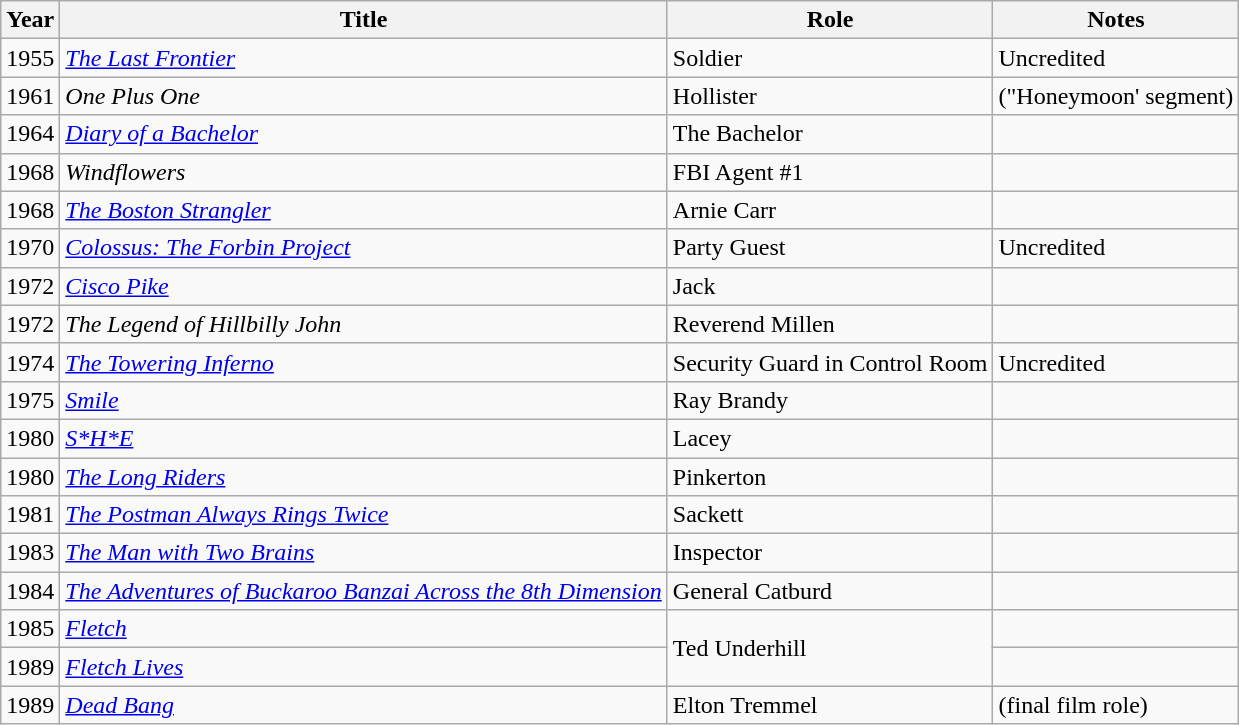<table class="wikitable">
<tr>
<th>Year</th>
<th>Title</th>
<th>Role</th>
<th>Notes</th>
</tr>
<tr>
<td>1955</td>
<td><em><a href='#'>The Last Frontier</a></em></td>
<td>Soldier</td>
<td>Uncredited</td>
</tr>
<tr>
<td>1961</td>
<td><em>One Plus One</em></td>
<td>Hollister</td>
<td>("Honeymoon' segment)</td>
</tr>
<tr>
<td>1964</td>
<td><em><a href='#'>Diary of a Bachelor</a></em></td>
<td>The Bachelor</td>
<td></td>
</tr>
<tr>
<td>1968</td>
<td><em>Windflowers</em></td>
<td>FBI Agent #1</td>
<td></td>
</tr>
<tr>
<td>1968</td>
<td><em><a href='#'>The Boston Strangler</a></em></td>
<td>Arnie Carr</td>
<td></td>
</tr>
<tr>
<td>1970</td>
<td><em><a href='#'>Colossus: The Forbin Project</a></em></td>
<td>Party Guest</td>
<td>Uncredited</td>
</tr>
<tr>
<td>1972</td>
<td><em><a href='#'>Cisco Pike</a></em></td>
<td>Jack</td>
<td></td>
</tr>
<tr>
<td>1972</td>
<td><em>The Legend of Hillbilly John</em></td>
<td>Reverend Millen</td>
<td></td>
</tr>
<tr>
<td>1974</td>
<td><em><a href='#'>The Towering Inferno</a></em></td>
<td>Security Guard in Control Room</td>
<td>Uncredited</td>
</tr>
<tr>
<td>1975</td>
<td><em><a href='#'>Smile</a></em></td>
<td>Ray Brandy</td>
<td></td>
</tr>
<tr>
<td>1980</td>
<td><em><a href='#'>S*H*E</a></em></td>
<td>Lacey</td>
<td></td>
</tr>
<tr>
<td>1980</td>
<td><em><a href='#'>The Long Riders</a></em></td>
<td>Pinkerton</td>
<td></td>
</tr>
<tr>
<td>1981</td>
<td><em><a href='#'>The Postman Always Rings Twice</a></em></td>
<td>Sackett</td>
<td></td>
</tr>
<tr>
<td>1983</td>
<td><em><a href='#'>The Man with Two Brains</a></em></td>
<td>Inspector</td>
<td></td>
</tr>
<tr>
<td>1984</td>
<td><em><a href='#'>The Adventures of Buckaroo Banzai Across the 8th Dimension</a></em></td>
<td>General Catburd</td>
<td></td>
</tr>
<tr>
<td>1985</td>
<td><em><a href='#'>Fletch</a></em></td>
<td rowspan="2">Ted Underhill</td>
<td></td>
</tr>
<tr>
<td>1989</td>
<td><em><a href='#'>Fletch Lives</a></em></td>
<td></td>
</tr>
<tr>
<td>1989</td>
<td><em><a href='#'>Dead Bang</a></em></td>
<td>Elton Tremmel</td>
<td>(final film role)</td>
</tr>
</table>
